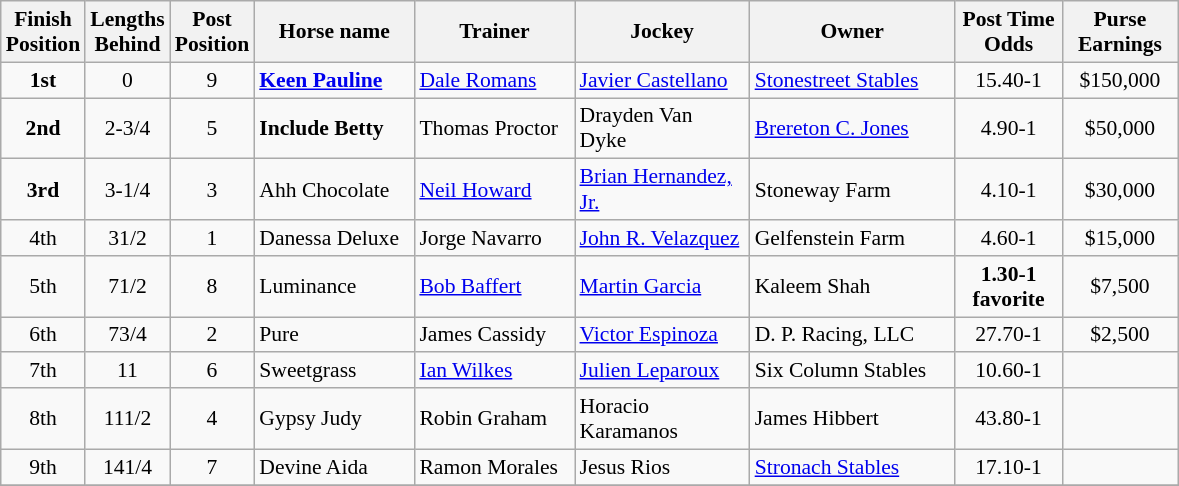<table class="wikitable sortable" | border="2" cellpadding="1" style="border-collapse: collapse; font-size:90%">
<tr>
<th width="45px">Finish <br> Position</th>
<th width="45px">Lengths <br> Behind</th>
<th width="40px">Post <br> Position</th>
<th width="100px">Horse name</th>
<th width="100px">Trainer</th>
<th width="110px">Jockey</th>
<th width="130px">Owner</th>
<th width="65px">Post Time <br> Odds</th>
<th width="70px">Purse <br> Earnings</th>
</tr>
<tr>
<td align=center><strong>1<span>st</span></strong></td>
<td align=center>0</td>
<td align=center>9</td>
<td><strong><a href='#'>Keen Pauline</a></strong></td>
<td><a href='#'>Dale Romans</a></td>
<td><a href='#'>Javier Castellano</a></td>
<td><a href='#'>Stonestreet Stables</a></td>
<td align=center>15.40-1</td>
<td align=center>$150,000</td>
</tr>
<tr>
<td align=center><strong>2<span>nd</span></strong></td>
<td align=center>2-<span>3/4</span></td>
<td align=center>5</td>
<td><strong>Include Betty</strong></td>
<td>Thomas Proctor</td>
<td>Drayden Van Dyke</td>
<td><a href='#'>Brereton C. Jones</a></td>
<td align=center>4.90-1</td>
<td align=center>$50,000</td>
</tr>
<tr>
<td align=center><strong>3<span>rd</span></strong></td>
<td align=center>3-<span>1/4</span></td>
<td align=center>3</td>
<td>Ahh Chocolate</td>
<td><a href='#'>Neil Howard</a></td>
<td><a href='#'>Brian Hernandez, Jr.</a></td>
<td>Stoneway Farm</td>
<td align=center>4.10-1</td>
<td align=center>$30,000</td>
</tr>
<tr>
<td align=center>4<span>th</span></td>
<td align=center>3<span>1/2</spa</span></td>
<td align=center>1</td>
<td>Danessa Deluxe</td>
<td>Jorge Navarro</td>
<td><a href='#'>John R. Velazquez</a></td>
<td>Gelfenstein Farm</td>
<td align=center>4.60-1</td>
<td align=center>$15,000</td>
</tr>
<tr>
<td align=center>5<span>th</span></td>
<td align=center>7<span>1/2</span></td>
<td align=center>8</td>
<td>Luminance</td>
<td><a href='#'>Bob Baffert</a></td>
<td><a href='#'>Martin Garcia</a></td>
<td>Kaleem Shah</td>
<td align=center><strong>1.30-1 <br> <span>favorite</span></strong></td>
<td align=center>$7,500</td>
</tr>
<tr>
<td align=center>6<span>th</span></td>
<td align=center>7<span>3/4</span></td>
<td align=center>2</td>
<td>Pure</td>
<td>James Cassidy</td>
<td><a href='#'>Victor Espinoza</a></td>
<td>D. P. Racing, LLC</td>
<td align=center>27.70-1</td>
<td align=center>$2,500</td>
</tr>
<tr>
<td align=center>7<span>th</span></td>
<td align=center>11</td>
<td align=center>6</td>
<td>Sweetgrass</td>
<td><a href='#'>Ian Wilkes</a></td>
<td><a href='#'>Julien Leparoux</a></td>
<td>Six Column Stables</td>
<td align=center>10.60-1</td>
<td></td>
</tr>
<tr>
<td align=center>8<span>th</span></td>
<td align=center>11<span>1/2</span></td>
<td align=center>4</td>
<td>Gypsy Judy</td>
<td>Robin Graham</td>
<td>Horacio Karamanos</td>
<td>James Hibbert</td>
<td align=center>43.80-1</td>
<td></td>
</tr>
<tr>
<td align=center>9<span>th</span></td>
<td align=center>14<span>1/4</span></td>
<td align=center>7</td>
<td>Devine Aida</td>
<td>Ramon Morales</td>
<td>Jesus Rios</td>
<td><a href='#'>Stronach Stables</a></td>
<td align=center>17.10-1</td>
<td></td>
</tr>
<tr>
</tr>
</table>
